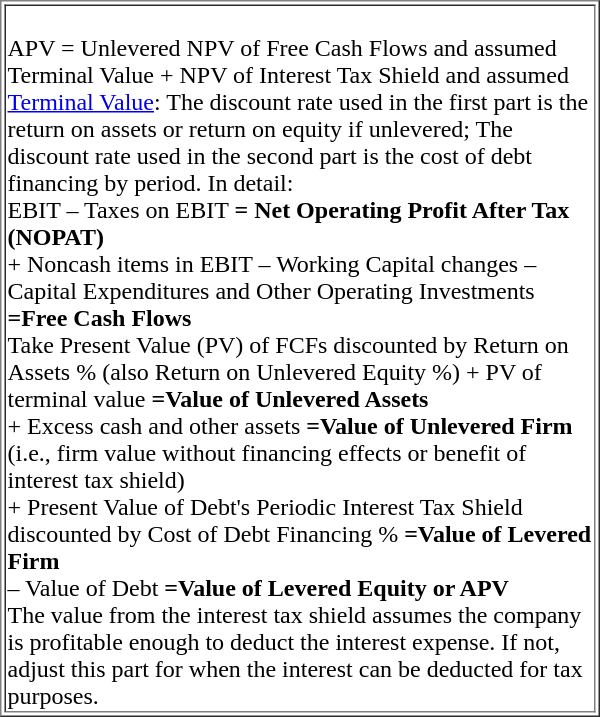<table style="float: right;" border="1" width="400">
<tr valign="top">
<td><br>APV = Unlevered NPV of Free Cash Flows and assumed Terminal Value + NPV of Interest Tax Shield and assumed <a href='#'>Terminal Value</a>:
The discount rate used in the first part is the return on assets or return on equity if unlevered;
The discount rate used in the second part is the cost of debt financing by period.
In detail:<br>EBIT – Taxes on EBIT <strong>= Net Operating Profit After Tax (NOPAT)</strong><br>+ Noncash items in EBIT – Working Capital changes – Capital Expenditures and Other Operating Investments <strong>=Free Cash Flows</strong><br>Take Present Value (PV) of FCFs discounted by Return on Assets % (also Return on Unlevered Equity %) + PV of terminal value <strong>=Value of Unlevered Assets</strong><br>+ Excess cash and other assets <strong>=Value of Unlevered Firm</strong> (i.e., firm value without financing effects or benefit of interest tax shield)<br>+ Present Value of Debt's Periodic Interest Tax Shield discounted by Cost of Debt Financing % <strong>=Value of Levered Firm</strong><br>– Value of Debt <strong>=Value of Levered Equity or APV</strong><br>The value from the interest tax shield assumes the company is profitable enough to deduct the interest expense. If not, adjust this part for when the interest can be deducted for tax purposes.</td>
</tr>
</table>
